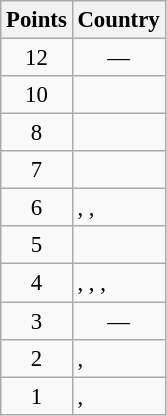<table class="wikitable sortable" style="font-size: 95%">
<tr>
<th>Points</th>
<th>Country</th>
</tr>
<tr>
<td style="text-align:center">12</td>
<td style="text-align:center">—</td>
</tr>
<tr>
<td style="text-align:center">10</td>
<td></td>
</tr>
<tr>
<td style="text-align:center">8</td>
<td></td>
</tr>
<tr>
<td style="text-align:center">7</td>
<td></td>
</tr>
<tr>
<td style="text-align:center">6</td>
<td>, , </td>
</tr>
<tr>
<td style="text-align:center">5</td>
<td></td>
</tr>
<tr>
<td style="text-align:center">4</td>
<td>, , , </td>
</tr>
<tr>
<td style="text-align:center">3</td>
<td style="text-align:center">—</td>
</tr>
<tr>
<td style="text-align:center">2</td>
<td>, </td>
</tr>
<tr>
<td style="text-align:center">1</td>
<td>, </td>
</tr>
</table>
